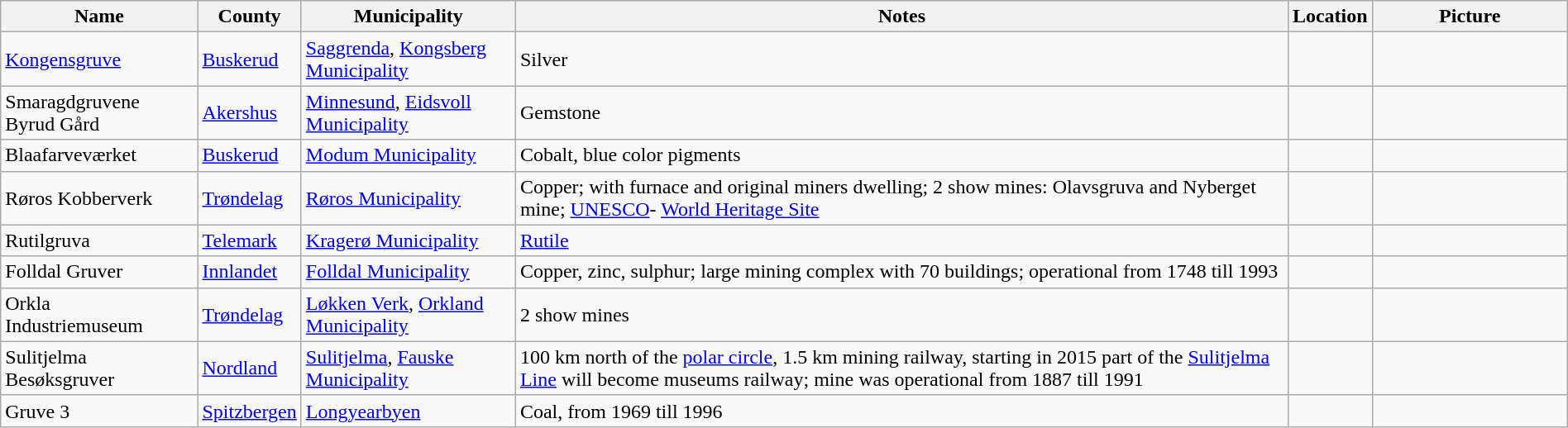<table class="wikitable sortable" style="width:100%">
<tr>
<th>Name</th>
<th>County</th>
<th>Municipality</th>
<th class="unsortable">Notes</th>
<th class="unsortable">Location</th>
<th class="unsortable" style="width:150px">Picture</th>
</tr>
<tr>
<td><a href='#'>Kongensgruve</a></td>
<td><a href='#'>Buskerud</a></td>
<td><a href='#'>Saggrenda</a>, <a href='#'>Kongsberg Municipality</a></td>
<td>Silver</td>
<td></td>
<td></td>
</tr>
<tr>
<td>Smaragdgruvene Byrud Gård</td>
<td><a href='#'>Akershus</a></td>
<td><a href='#'>Minnesund</a>, <a href='#'>Eidsvoll Municipality</a></td>
<td>Gemstone</td>
<td></td>
<td></td>
</tr>
<tr>
<td>Blaafarveværket</td>
<td><a href='#'>Buskerud</a></td>
<td><a href='#'>Modum Municipality</a></td>
<td>Cobalt, blue color pigments</td>
<td></td>
<td></td>
</tr>
<tr>
<td>Røros Kobberverk</td>
<td><a href='#'>Trøndelag</a></td>
<td><a href='#'>Røros Municipality</a></td>
<td>Copper; with furnace and original miners dwelling; 2 show mines: Olavsgruva and Nyberget mine; <a href='#'>UNESCO</a>- <a href='#'>World Heritage Site</a></td>
<td></td>
<td></td>
</tr>
<tr>
<td>Rutilgruva</td>
<td><a href='#'>Telemark</a></td>
<td><a href='#'>Kragerø Municipality</a></td>
<td><a href='#'>Rutile</a></td>
<td></td>
<td></td>
</tr>
<tr>
<td>Folldal Gruver</td>
<td><a href='#'>Innlandet</a></td>
<td><a href='#'>Folldal Municipality</a></td>
<td>Copper, zinc, sulphur; large mining complex with 70 buildings; operational from 1748 till 1993</td>
<td></td>
<td></td>
</tr>
<tr>
<td>Orkla Industriemuseum</td>
<td><a href='#'>Trøndelag</a></td>
<td><a href='#'>Løkken Verk</a>, <a href='#'>Orkland Municipality</a></td>
<td>2 show mines</td>
<td></td>
<td></td>
</tr>
<tr>
<td>Sulitjelma Besøksgruver</td>
<td><a href='#'>Nordland</a></td>
<td><a href='#'>Sulitjelma</a>, <a href='#'>Fauske Municipality</a></td>
<td>100 km north of the <a href='#'>polar circle</a>, 1.5 km mining railway, starting in 2015 part of the <a href='#'>Sulitjelma Line</a> will become museums railway; mine was operational from 1887 till 1991</td>
<td></td>
<td></td>
</tr>
<tr>
<td>Gruve 3</td>
<td><a href='#'>Spitzbergen</a></td>
<td><a href='#'>Longyearbyen</a></td>
<td>Coal, from 1969 till 1996</td>
<td></td>
<td></td>
</tr>
</table>
